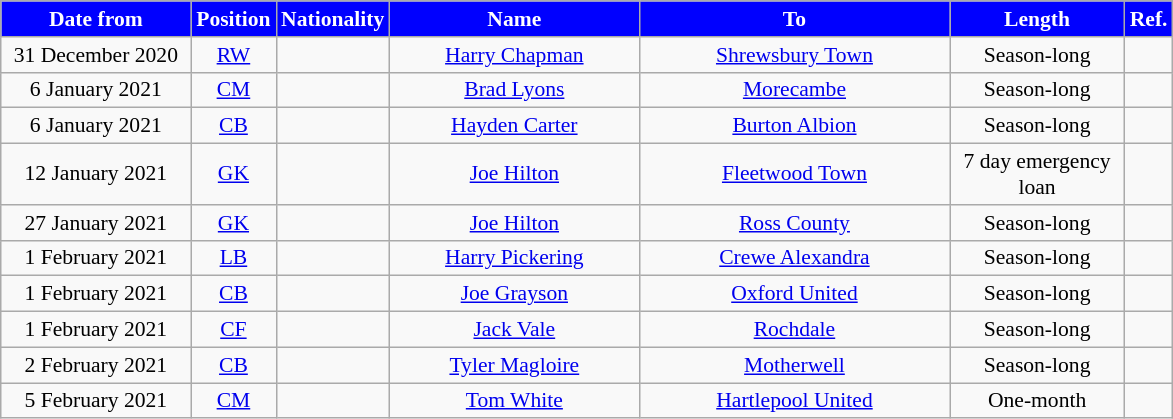<table class="wikitable"  style="text-align:center; font-size:90%; ">
<tr>
<th style="background:#0000FF; color:white; width:120px;">Date from</th>
<th style="background:#0000FF; color:white; width:50px;">Position</th>
<th style="background:#0000FF; color:white; width:50px;">Nationality</th>
<th style="background:#0000FF; color:white; width:160px;">Name</th>
<th style="background:#0000FF; color:white; width:200px;">To</th>
<th style="background:#0000FF; color:white; width:110px;">Length</th>
<th style="background:#0000FF; color:white; width:25px;">Ref.</th>
</tr>
<tr>
<td>31 December 2020</td>
<td><a href='#'>RW</a></td>
<td></td>
<td><a href='#'>Harry Chapman</a></td>
<td> <a href='#'>Shrewsbury Town</a></td>
<td>Season-long</td>
<td></td>
</tr>
<tr>
<td>6 January 2021</td>
<td><a href='#'>CM</a></td>
<td></td>
<td><a href='#'>Brad Lyons</a></td>
<td> <a href='#'>Morecambe</a></td>
<td>Season-long</td>
<td></td>
</tr>
<tr>
<td>6 January 2021</td>
<td><a href='#'>CB</a></td>
<td></td>
<td><a href='#'>Hayden Carter</a></td>
<td> <a href='#'>Burton Albion</a></td>
<td>Season-long</td>
<td></td>
</tr>
<tr>
<td>12 January 2021</td>
<td><a href='#'>GK</a></td>
<td></td>
<td><a href='#'>Joe Hilton</a></td>
<td> <a href='#'>Fleetwood Town</a></td>
<td>7 day emergency loan</td>
<td></td>
</tr>
<tr>
<td>27 January 2021</td>
<td><a href='#'>GK</a></td>
<td></td>
<td><a href='#'>Joe Hilton</a></td>
<td> <a href='#'>Ross County</a></td>
<td>Season-long</td>
<td></td>
</tr>
<tr>
<td>1 February 2021</td>
<td><a href='#'>LB</a></td>
<td></td>
<td><a href='#'>Harry Pickering</a></td>
<td> <a href='#'>Crewe Alexandra</a></td>
<td>Season-long</td>
<td></td>
</tr>
<tr>
<td>1 February 2021</td>
<td><a href='#'>CB</a></td>
<td></td>
<td><a href='#'>Joe Grayson</a></td>
<td> <a href='#'>Oxford United</a></td>
<td>Season-long</td>
<td></td>
</tr>
<tr>
<td>1 February 2021</td>
<td><a href='#'>CF</a></td>
<td></td>
<td><a href='#'>Jack Vale</a></td>
<td> <a href='#'>Rochdale</a></td>
<td>Season-long</td>
<td></td>
</tr>
<tr>
<td>2 February 2021</td>
<td><a href='#'>CB</a></td>
<td></td>
<td><a href='#'>Tyler Magloire</a></td>
<td> <a href='#'>Motherwell</a></td>
<td>Season-long</td>
<td></td>
</tr>
<tr>
<td>5 February 2021</td>
<td><a href='#'>CM</a></td>
<td></td>
<td><a href='#'>Tom White</a></td>
<td> <a href='#'>Hartlepool United</a></td>
<td>One-month</td>
<td></td>
</tr>
</table>
